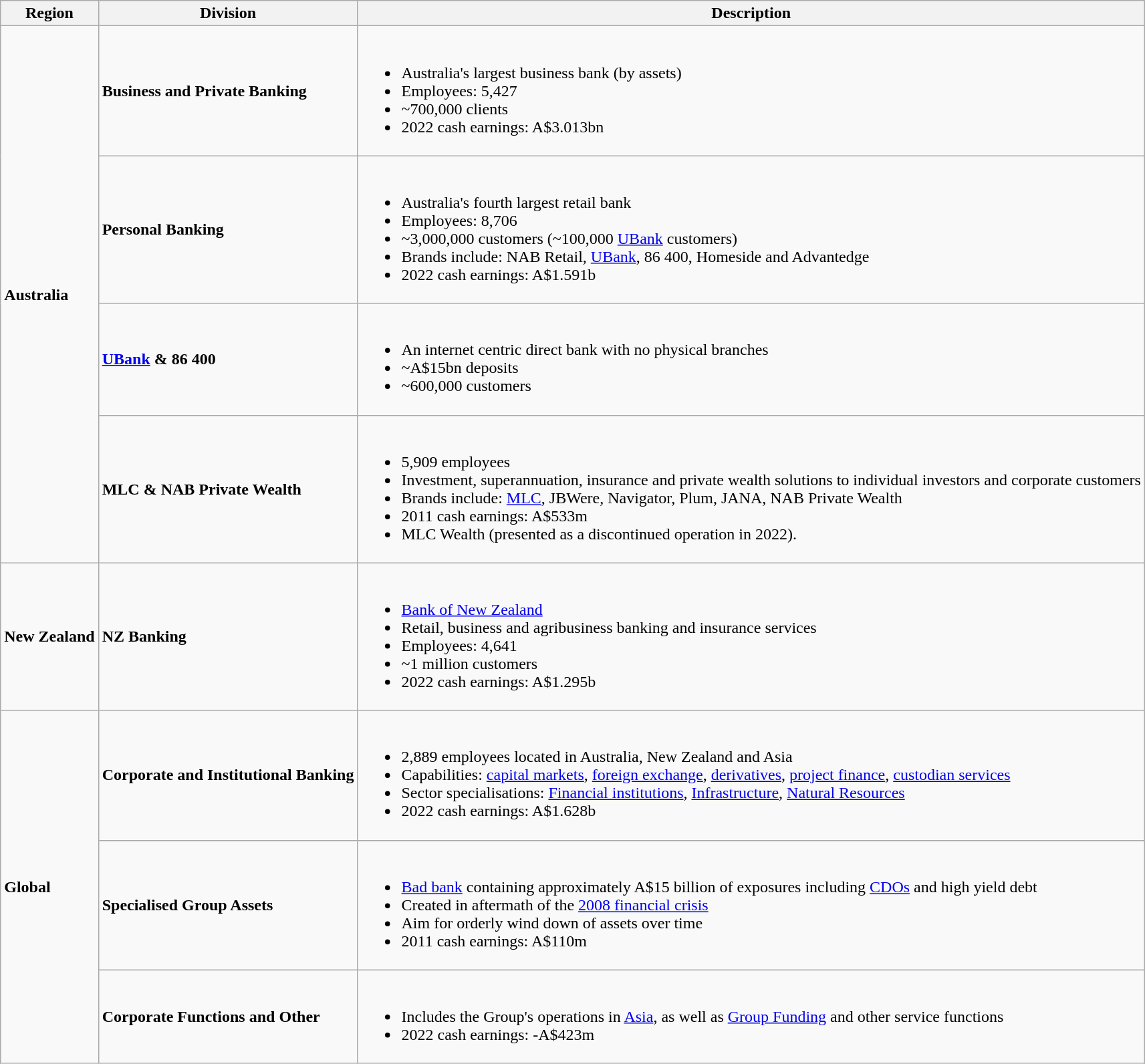<table class="wikitable">
<tr>
<th>Region</th>
<th>Division</th>
<th>Description</th>
</tr>
<tr>
<td rowspan="4"><strong>Australia</strong></td>
<td><strong>Business and Private Banking</strong></td>
<td><br><ul><li>Australia's largest business bank (by assets)</li><li>Employees: 5,427</li><li>~700,000 clients</li><li>2022 cash earnings: A$3.013bn</li></ul></td>
</tr>
<tr>
<td><strong>Personal Banking</strong></td>
<td><br><ul><li>Australia's fourth largest retail bank</li><li>Employees: 8,706</li><li>~3,000,000 customers (~100,000 <a href='#'>UBank</a> customers)</li><li>Brands include: NAB Retail, <a href='#'>UBank</a>, 86 400, Homeside and Advantedge</li><li>2022 cash earnings: A$1.591b</li></ul></td>
</tr>
<tr>
<td><strong><a href='#'>UBank</a> & 86 400</strong></td>
<td><br><ul><li>An internet centric direct bank with no physical branches</li><li>~A$15bn deposits</li><li>~600,000 customers </li></ul></td>
</tr>
<tr>
<td><strong>MLC & NAB Private Wealth</strong></td>
<td><br><ul><li>5,909 employees</li><li>Investment, superannuation, insurance and private wealth solutions to individual investors and corporate customers</li><li>Brands include: <a href='#'>MLC</a>, JBWere, Navigator, Plum, JANA, NAB Private Wealth</li><li>2011 cash earnings: A$533m</li><li>MLC Wealth (presented as a discontinued operation in 2022).</li></ul></td>
</tr>
<tr>
<td><strong>New Zealand</strong></td>
<td><strong>NZ Banking</strong></td>
<td><br><ul><li><a href='#'>Bank of New Zealand</a></li><li>Retail, business and agribusiness banking and insurance services</li><li>Employees: 4,641</li><li>~1 million customers</li><li>2022 cash earnings: A$1.295b</li></ul></td>
</tr>
<tr>
<td rowspan="3"><strong>Global</strong></td>
<td><strong>Corporate and Institutional Banking</strong></td>
<td><br><ul><li>2,889 employees located in Australia, New Zealand and Asia</li><li>Capabilities: <a href='#'>capital markets</a>, <a href='#'>foreign exchange</a>, <a href='#'>derivatives</a>, <a href='#'>project finance</a>, <a href='#'>custodian services</a></li><li>Sector specialisations: <a href='#'>Financial institutions</a>, <a href='#'>Infrastructure</a>, <a href='#'>Natural Resources</a></li><li>2022 cash earnings: A$1.628b</li></ul></td>
</tr>
<tr>
<td><strong>Specialised Group Assets</strong></td>
<td><br><ul><li><a href='#'>Bad bank</a> containing approximately A$15 billion of exposures including <a href='#'>CDOs</a> and high yield debt</li><li>Created in aftermath of the <a href='#'>2008 financial crisis</a></li><li>Aim for orderly wind down of assets over time</li><li>2011 cash earnings: A$110m</li></ul></td>
</tr>
<tr>
<td><strong>Corporate Functions and Other</strong></td>
<td><br><ul><li>Includes the Group's operations in <a href='#'>Asia</a>, as well as <a href='#'>Group Funding</a> and other service functions</li><li>2022 cash earnings: -A$423m</li></ul></td>
</tr>
</table>
